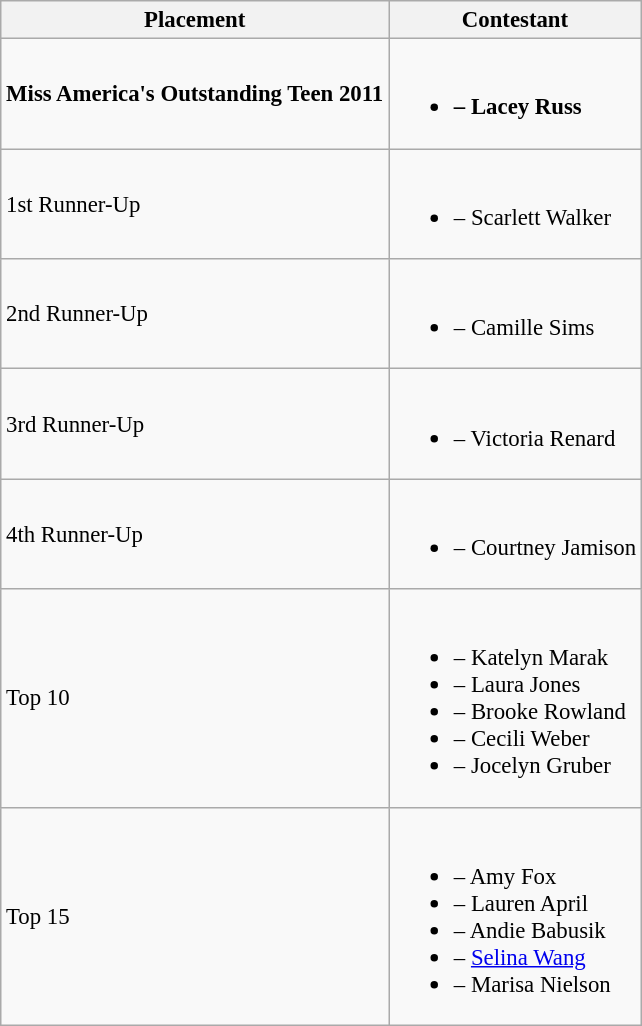<table class="wikitable sortable" style="font-size: 95%;">
<tr>
<th>Placement</th>
<th>Contestant</th>
</tr>
<tr>
<td><strong>Miss America's Outstanding Teen 2011</strong></td>
<td><br><ul><li><strong> – Lacey Russ</strong></li></ul></td>
</tr>
<tr>
<td>1st Runner-Up</td>
<td><br><ul><li> – Scarlett Walker</li></ul></td>
</tr>
<tr>
<td>2nd Runner-Up</td>
<td><br><ul><li> – Camille Sims</li></ul></td>
</tr>
<tr>
<td>3rd Runner-Up</td>
<td><br><ul><li> – Victoria Renard</li></ul></td>
</tr>
<tr>
<td>4th Runner-Up</td>
<td><br><ul><li> – Courtney Jamison</li></ul></td>
</tr>
<tr>
<td>Top 10</td>
<td><br><ul><li> – Katelyn Marak</li><li> – Laura Jones</li><li> – Brooke Rowland</li><li> – Cecili Weber</li><li> – Jocelyn Gruber</li></ul></td>
</tr>
<tr>
<td>Top 15</td>
<td><br><ul><li> – Amy Fox</li><li> – Lauren April</li><li> – Andie Babusik</li><li> – <a href='#'>Selina Wang</a></li><li> – Marisa Nielson</li></ul></td>
</tr>
</table>
